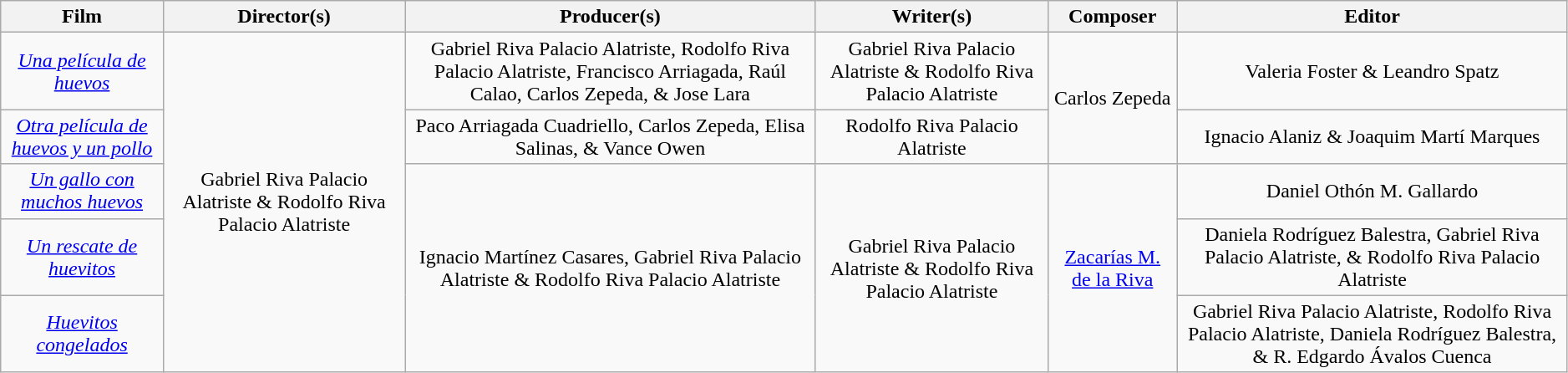<table class="wikitable" style="width:99%;">
<tr>
<th style="text-align:center;">Film</th>
<th style="text-align:center;">Director(s)</th>
<th style="text-align:center;">Producer(s)</th>
<th style="text-align:center;">Writer(s)</th>
<th style="text-align:center;">Composer</th>
<th style="text-align:center;">Editor</th>
</tr>
<tr>
<td style="text-align:center;"><em><a href='#'>Una película de huevos</a></em></td>
<td rowspan="5" style="text-align:center;">Gabriel Riva Palacio Alatriste & Rodolfo Riva Palacio Alatriste</td>
<td style="text-align:center;">Gabriel Riva Palacio Alatriste, Rodolfo Riva Palacio Alatriste, Francisco Arriagada, Raúl Calao, Carlos Zepeda, & Jose Lara</td>
<td style="text-align:center;">Gabriel Riva Palacio Alatriste & Rodolfo Riva Palacio Alatriste</td>
<td rowspan="2" style="text-align:center;">Carlos Zepeda</td>
<td style="text-align:center;">Valeria Foster & Leandro Spatz</td>
</tr>
<tr>
<td style="text-align:center;"><em><a href='#'>Otra película de huevos y un pollo</a></em></td>
<td style="text-align:center;">Paco Arriagada Cuadriello, Carlos Zepeda, Elisa Salinas, & Vance Owen</td>
<td style="text-align:center;">Rodolfo Riva Palacio Alatriste</td>
<td style="text-align:center;">Ignacio Alaniz & Joaquim Martí Marques</td>
</tr>
<tr>
<td style="text-align:center;"><em><a href='#'>Un gallo con muchos huevos</a></em></td>
<td rowspan="3" style="text-align:center;">Ignacio Martínez Casares, Gabriel Riva Palacio Alatriste & Rodolfo Riva Palacio Alatriste</td>
<td rowspan="3" style="text-align:center;">Gabriel Riva Palacio Alatriste & Rodolfo Riva Palacio Alatriste</td>
<td rowspan="3" style="text-align:center;"><a href='#'>Zacarías M. de la Riva</a></td>
<td style="text-align:center;">Daniel Othón M. Gallardo</td>
</tr>
<tr>
<td style="text-align:center;"><em><a href='#'>Un rescate de huevitos</a></em></td>
<td style="text-align:center;">Daniela Rodríguez Balestra, Gabriel Riva Palacio Alatriste, & Rodolfo Riva Palacio Alatriste</td>
</tr>
<tr>
<td style="text-align:center;"><em><a href='#'>Huevitos congelados</a></em></td>
<td style="text-align:center;">Gabriel Riva Palacio Alatriste, Rodolfo Riva Palacio Alatriste, Daniela Rodríguez Balestra, & R. Edgardo Ávalos Cuenca</td>
</tr>
</table>
